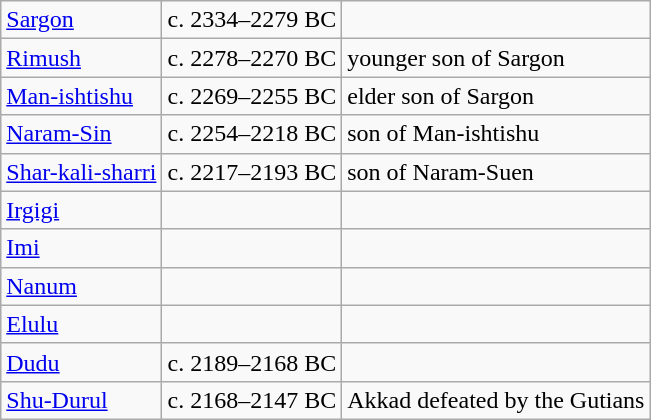<table class=wikitable>
<tr>
<td><a href='#'>Sargon</a></td>
<td>c. 2334–2279 BC</td>
<td></td>
</tr>
<tr>
<td><a href='#'>Rimush</a></td>
<td>c. 2278–2270 BC</td>
<td>younger son of Sargon</td>
</tr>
<tr>
<td><a href='#'>Man-ishtishu</a></td>
<td>c. 2269–2255 BC</td>
<td>elder son of Sargon</td>
</tr>
<tr>
<td><a href='#'>Naram-Sin</a></td>
<td>c. 2254–2218 BC</td>
<td>son of Man-ishtishu</td>
</tr>
<tr>
<td><a href='#'>Shar-kali-sharri</a></td>
<td>c. 2217–2193 BC</td>
<td>son of Naram-Suen</td>
</tr>
<tr>
<td><a href='#'>Irgigi</a></td>
<td></td>
<td></td>
</tr>
<tr>
<td><a href='#'>Imi</a></td>
<td></td>
<td></td>
</tr>
<tr>
<td><a href='#'>Nanum</a></td>
<td></td>
<td></td>
</tr>
<tr>
<td><a href='#'>Elulu</a></td>
<td></td>
<td></td>
</tr>
<tr>
<td><a href='#'>Dudu</a></td>
<td>c. 2189–2168 BC</td>
<td></td>
</tr>
<tr>
<td><a href='#'>Shu-Durul</a></td>
<td>c. 2168–2147 BC</td>
<td>Akkad defeated by the Gutians</td>
</tr>
</table>
